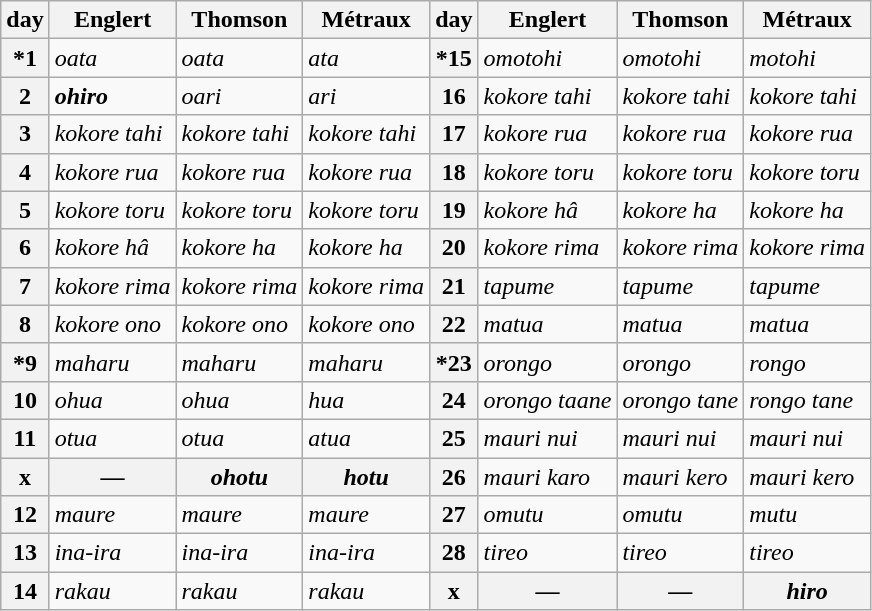<table class=wikitable>
<tr>
<th>day</th>
<th>Englert</th>
<th>Thomson</th>
<th>Métraux</th>
<th>day</th>
<th>Englert</th>
<th>Thomson</th>
<th>Métraux</th>
</tr>
<tr>
<th>*1</th>
<td><em>oata</em></td>
<td><em>oata</em></td>
<td><em>ata </em></td>
<th>*15</th>
<td><em>omotohi</em></td>
<td><em>omotohi</em></td>
<td><em>motohi</em></td>
</tr>
<tr>
<th>2</th>
<td><strong><em>ohiro</em></strong></td>
<td><em>oari</em></td>
<td><em>ari </em></td>
<th>16</th>
<td><em>kokore tahi</em></td>
<td><em>kokore tahi</em></td>
<td><em>kokore tahi</em></td>
</tr>
<tr>
<th>3</th>
<td><em>kokore tahi</em></td>
<td><em>kokore tahi</em></td>
<td><em>kokore tahi </em></td>
<th>17</th>
<td><em>kokore rua</em></td>
<td><em>kokore rua</em></td>
<td><em>kokore rua</em></td>
</tr>
<tr>
<th>4</th>
<td><em>kokore rua</em></td>
<td><em>kokore rua</em></td>
<td><em>kokore rua </em></td>
<th>18</th>
<td><em>kokore toru</em></td>
<td><em>kokore toru</em></td>
<td><em>kokore toru</em></td>
</tr>
<tr>
<th>5</th>
<td><em>kokore toru</em></td>
<td><em>kokore toru</em></td>
<td><em>kokore toru </em></td>
<th>19</th>
<td><em>kokore hâ</em></td>
<td><em>kokore ha</em></td>
<td><em>kokore ha</em></td>
</tr>
<tr>
<th>6</th>
<td><em>kokore hâ</em></td>
<td><em>kokore ha</em></td>
<td><em>kokore ha</em></td>
<th>20</th>
<td><em>kokore rima</em></td>
<td><em>kokore rima</em></td>
<td><em>kokore rima</em></td>
</tr>
<tr>
<th>7</th>
<td><em>kokore rima</em></td>
<td><em>kokore rima</em></td>
<td><em>kokore rima</em></td>
<th>21</th>
<td><em>tapume</em></td>
<td><em>tapume</em></td>
<td><em>tapume</em></td>
</tr>
<tr>
<th>8</th>
<td><em>kokore ono</em></td>
<td><em>kokore ono</em></td>
<td><em>kokore ono</em></td>
<th>22</th>
<td><em>matua</em></td>
<td><em>matua</em></td>
<td><em>matua</em></td>
</tr>
<tr>
<th>*9</th>
<td><em>maharu</em></td>
<td><em>maharu</em></td>
<td><em>maharu</em></td>
<th>*23</th>
<td><em>orongo</em></td>
<td><em>orongo</em></td>
<td><em>rongo</em></td>
</tr>
<tr>
<th>10</th>
<td><em>ohua</em></td>
<td><em>ohua</em></td>
<td><em>hua</em></td>
<th>24</th>
<td><em>orongo  taane</em></td>
<td><em>orongo tane</em></td>
<td><em>rongo tane</em></td>
</tr>
<tr>
<th>11</th>
<td><em>otua</em></td>
<td><em>otua</em></td>
<td><em>atua</em></td>
<th>25</th>
<td><em>mauri nui</em></td>
<td><em>mauri nui</em></td>
<td><em>mauri nui</em></td>
</tr>
<tr>
<th>x</th>
<th>—</th>
<th><em>ohotu</em></th>
<th><em>hotu</em></th>
<th>26</th>
<td><em>mauri karo</em></td>
<td><em>mauri kero</em></td>
<td><em>mauri kero</em></td>
</tr>
<tr>
<th>12</th>
<td><em>maure</em></td>
<td><em>maure</em></td>
<td><em>maure</em></td>
<th>27</th>
<td><em>omutu</em></td>
<td><em>omutu</em></td>
<td><em>mutu</em></td>
</tr>
<tr>
<th>13</th>
<td><em>ina-ira</em></td>
<td><em>ina-ira</em></td>
<td><em>ina-ira</em></td>
<th>28</th>
<td><em>tireo</em></td>
<td><em>tireo</em></td>
<td><em>tireo</em></td>
</tr>
<tr>
<th>14</th>
<td><em>rakau</em></td>
<td><em>rakau</em></td>
<td><em>rakau </em></td>
<th>x</th>
<th>—</th>
<th>—</th>
<th><em>hiro</em></th>
</tr>
</table>
